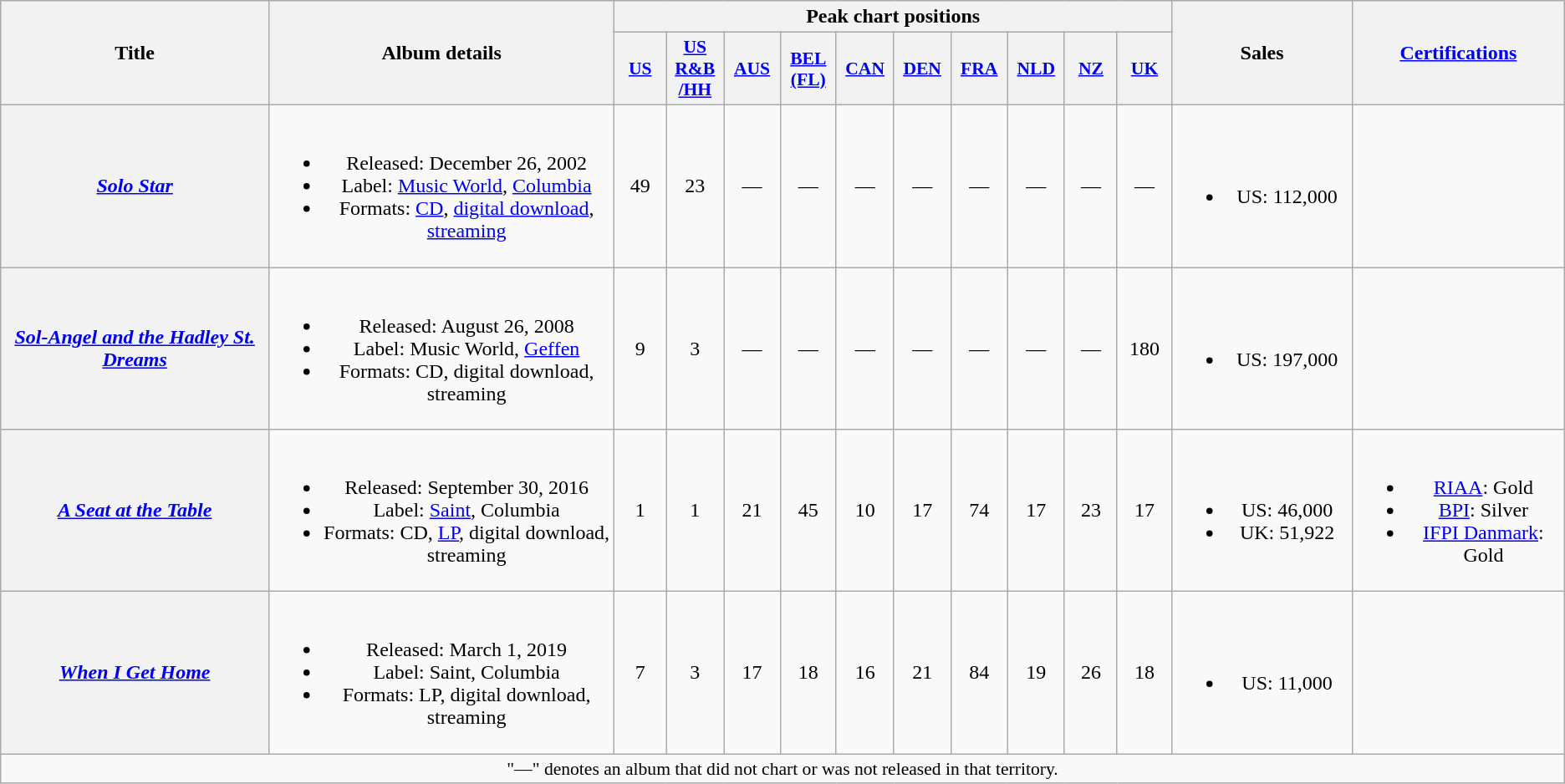<table class="wikitable plainrowheaders" style="text-align:center;">
<tr>
<th scope="col" rowspan="2" style="width:18em;">Title</th>
<th scope="col" rowspan="2" style="width:22em;">Album details</th>
<th scope="col" colspan="10">Peak chart positions</th>
<th scope="col" rowspan="2" style="width:10em;">Sales</th>
<th scope="col" rowspan="2" style="width:12em;"><a href='#'>Certifications</a></th>
</tr>
<tr>
<th scope="col" style="width:3em;font-size:90%;"><a href='#'>US</a><br></th>
<th scope="col" style="width:3em;font-size:90%;"><a href='#'>US<br>R&B<br>/HH</a><br></th>
<th scope="col" style="width:3em;font-size:90%;"><a href='#'>AUS</a><br></th>
<th scope="col" style="width:3em;font-size:90%;"><a href='#'>BEL (FL)</a><br></th>
<th scope="col" style="width:3em;font-size:90%;"><a href='#'>CAN</a><br></th>
<th scope="col" style="width:3em;font-size:90%;"><a href='#'>DEN</a><br></th>
<th scope="col" style="width:3em;font-size:90%;"><a href='#'>FRA</a><br></th>
<th scope="col" style="width:3em;font-size:90%;"><a href='#'>NLD</a><br></th>
<th scope="col" style="width:3em;font-size:90%;"><a href='#'>NZ</a><br></th>
<th scope="col" style="width:3em;font-size:90%;"><a href='#'>UK</a><br></th>
</tr>
<tr>
<th scope="row"><em><a href='#'>Solo Star</a></em></th>
<td><br><ul><li>Released: December 26, 2002</li><li>Label: <a href='#'>Music World</a>, <a href='#'>Columbia</a></li><li>Formats: <a href='#'>CD</a>, <a href='#'>digital download</a>, <a href='#'>streaming</a></li></ul></td>
<td>49</td>
<td>23</td>
<td>—</td>
<td>—</td>
<td>—</td>
<td>—</td>
<td>—</td>
<td>—</td>
<td>—</td>
<td>—</td>
<td><br><ul><li>US: 112,000</li></ul></td>
<td></td>
</tr>
<tr>
<th scope="row"><em><a href='#'>Sol-Angel and the Hadley St. Dreams</a></em></th>
<td><br><ul><li>Released: August 26, 2008</li><li>Label: Music World, <a href='#'>Geffen</a></li><li>Formats: CD, digital download, streaming</li></ul></td>
<td>9</td>
<td>3</td>
<td>—</td>
<td>—</td>
<td>—</td>
<td>—</td>
<td>—</td>
<td>—</td>
<td>—</td>
<td>180</td>
<td><br><ul><li>US: 197,000</li></ul></td>
<td></td>
</tr>
<tr>
<th scope="row"><em><a href='#'>A Seat at the Table</a></em></th>
<td><br><ul><li>Released: September 30, 2016</li><li>Label: <a href='#'>Saint</a>, Columbia</li><li>Formats: CD, <a href='#'>LP</a>, digital download, streaming</li></ul></td>
<td>1</td>
<td>1</td>
<td>21</td>
<td>45</td>
<td>10</td>
<td>17</td>
<td>74</td>
<td>17</td>
<td>23</td>
<td>17</td>
<td><br><ul><li>US: 46,000</li><li>UK: 51,922</li></ul></td>
<td><br><ul><li><a href='#'>RIAA</a>: Gold</li><li><a href='#'>BPI</a>: Silver</li><li><a href='#'>IFPI Danmark</a>: Gold</li></ul></td>
</tr>
<tr>
<th scope="row"><em><a href='#'>When I Get Home</a></em></th>
<td><br><ul><li>Released: March 1, 2019</li><li>Label: Saint, Columbia</li><li>Formats: LP, digital download, streaming</li></ul></td>
<td>7</td>
<td>3</td>
<td>17</td>
<td>18</td>
<td>16</td>
<td>21</td>
<td>84</td>
<td>19</td>
<td>26</td>
<td>18</td>
<td><br><ul><li>US: 11,000</li></ul></td>
<td></td>
</tr>
<tr>
<td colspan="14" style="font-size:90%">"—" denotes an album that did not chart or was not released in that territory.</td>
</tr>
</table>
